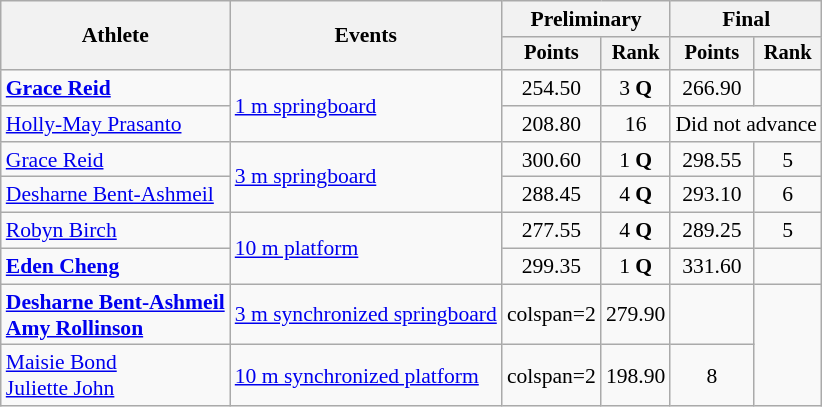<table class=wikitable style=text-align:center;font-size:90%>
<tr>
<th rowspan=2>Athlete</th>
<th rowspan=2>Events</th>
<th colspan=2>Preliminary</th>
<th colspan=2>Final</th>
</tr>
<tr style=font-size:95%>
<th>Points</th>
<th>Rank</th>
<th>Points</th>
<th>Rank</th>
</tr>
<tr>
<td align=left><strong><a href='#'>Grace Reid</a></strong></td>
<td align=left rowspan=2><a href='#'>1 m springboard</a></td>
<td>254.50</td>
<td>3 <strong>Q</strong></td>
<td>266.90</td>
<td></td>
</tr>
<tr>
<td align=left><a href='#'>Holly-May Prasanto</a></td>
<td>208.80</td>
<td>16</td>
<td colspan=2>Did not advance</td>
</tr>
<tr>
<td align=left><a href='#'>Grace Reid</a></td>
<td align=left rowspan=2><a href='#'>3 m springboard</a></td>
<td>300.60</td>
<td>1 <strong>Q</strong></td>
<td>298.55</td>
<td>5</td>
</tr>
<tr>
<td align=left><a href='#'>Desharne Bent-Ashmeil</a></td>
<td>288.45</td>
<td>4 <strong>Q</strong></td>
<td>293.10</td>
<td>6</td>
</tr>
<tr>
<td align=left><a href='#'>Robyn Birch</a></td>
<td align=left rowspan=2><a href='#'>10 m platform</a></td>
<td>277.55</td>
<td>4 <strong>Q</strong></td>
<td>289.25</td>
<td>5</td>
</tr>
<tr>
<td align=left><strong><a href='#'>Eden Cheng</a></strong></td>
<td>299.35</td>
<td>1 <strong>Q</strong></td>
<td>331.60</td>
<td></td>
</tr>
<tr>
<td align=left><strong><a href='#'>Desharne Bent-Ashmeil</a></strong><br><strong><a href='#'>Amy Rollinson</a></strong></td>
<td align=left><a href='#'>3 m synchronized springboard</a></td>
<td>colspan=2 </td>
<td>279.90</td>
<td></td>
</tr>
<tr>
<td align=left><a href='#'>Maisie Bond</a><br><a href='#'>Juliette John</a></td>
<td align=left><a href='#'>10 m synchronized platform</a></td>
<td>colspan=2 </td>
<td>198.90</td>
<td>8</td>
</tr>
</table>
